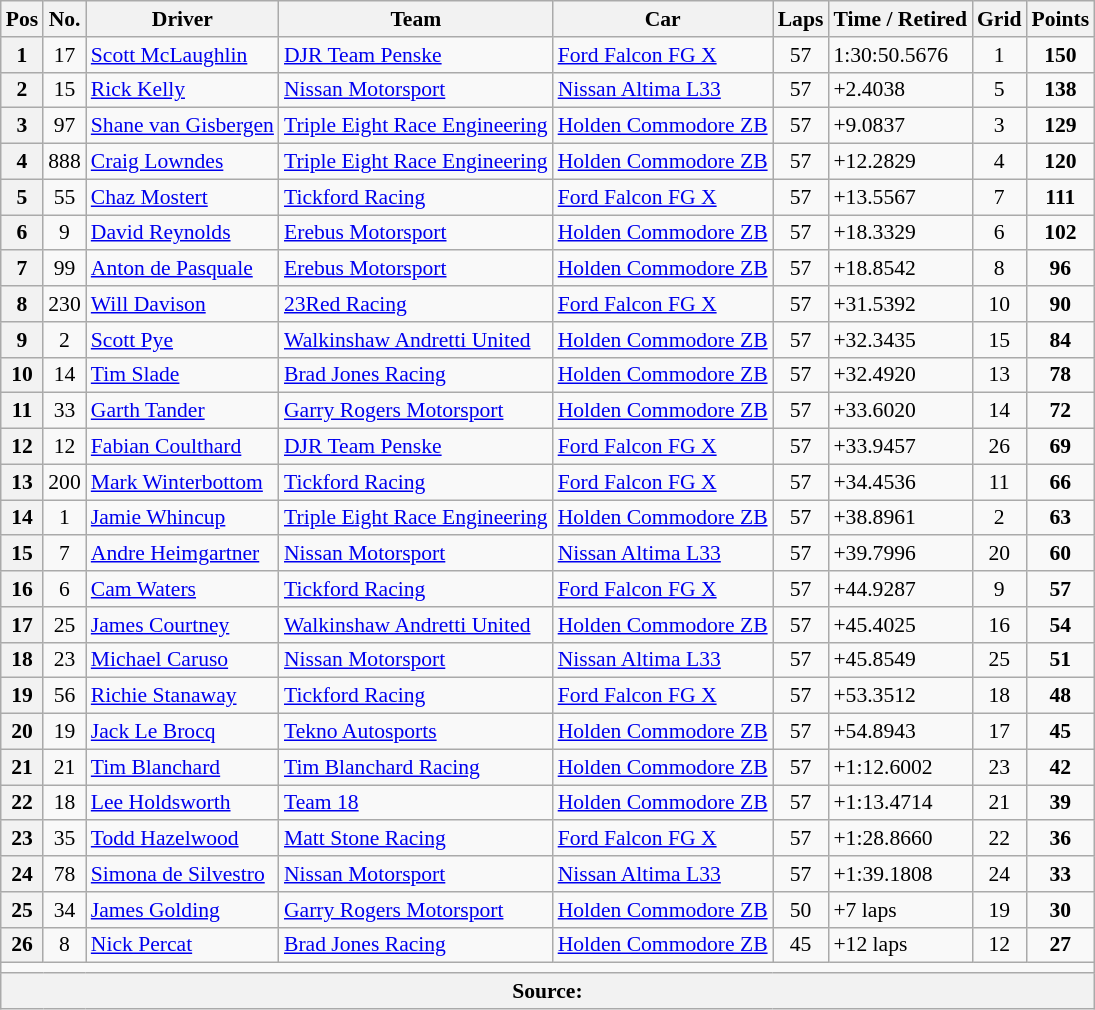<table class="wikitable" style="font-size:90%;">
<tr>
<th>Pos</th>
<th>No.</th>
<th>Driver</th>
<th>Team</th>
<th>Car</th>
<th>Laps</th>
<th>Time / Retired</th>
<th>Grid</th>
<th>Points</th>
</tr>
<tr>
<th>1</th>
<td align="center">17</td>
<td> <a href='#'>Scott McLaughlin</a></td>
<td><a href='#'>DJR Team Penske</a></td>
<td><a href='#'>Ford Falcon FG X</a></td>
<td align="center">57</td>
<td>1:30:50.5676</td>
<td align="center">1</td>
<td align="center"><strong>150</strong></td>
</tr>
<tr>
<th>2</th>
<td align="center">15</td>
<td> <a href='#'>Rick Kelly</a></td>
<td><a href='#'>Nissan Motorsport</a></td>
<td><a href='#'>Nissan Altima L33</a></td>
<td align="center">57</td>
<td>+2.4038</td>
<td align="center">5</td>
<td align="center"><strong>138</strong></td>
</tr>
<tr>
<th>3</th>
<td align="center">97</td>
<td> <a href='#'>Shane van Gisbergen</a></td>
<td><a href='#'>Triple Eight Race Engineering</a></td>
<td><a href='#'>Holden Commodore ZB</a></td>
<td align="center">57</td>
<td>+9.0837</td>
<td align="center">3</td>
<td align="center"><strong>129</strong></td>
</tr>
<tr>
<th>4</th>
<td align="center">888</td>
<td> <a href='#'>Craig Lowndes</a></td>
<td><a href='#'>Triple Eight Race Engineering</a></td>
<td><a href='#'>Holden Commodore ZB</a></td>
<td align="center">57</td>
<td>+12.2829</td>
<td align="center">4</td>
<td align="center"><strong>120</strong></td>
</tr>
<tr>
<th>5</th>
<td align="center">55</td>
<td> <a href='#'>Chaz Mostert</a></td>
<td><a href='#'>Tickford Racing</a></td>
<td><a href='#'>Ford Falcon FG X</a></td>
<td align="center">57</td>
<td>+13.5567</td>
<td align="center">7</td>
<td align="center"><strong>111</strong></td>
</tr>
<tr>
<th>6</th>
<td align="center">9</td>
<td> <a href='#'>David Reynolds</a></td>
<td><a href='#'>Erebus Motorsport</a></td>
<td><a href='#'>Holden Commodore ZB</a></td>
<td align="center">57</td>
<td>+18.3329</td>
<td align="center">6</td>
<td align="center"><strong>102</strong></td>
</tr>
<tr>
<th>7</th>
<td align="center">99</td>
<td> <a href='#'>Anton de Pasquale</a></td>
<td><a href='#'>Erebus Motorsport</a></td>
<td><a href='#'>Holden Commodore ZB</a></td>
<td align="center">57</td>
<td>+18.8542</td>
<td align="center">8</td>
<td align="center"><strong>96</strong></td>
</tr>
<tr>
<th>8</th>
<td align="center">230</td>
<td> <a href='#'>Will Davison</a></td>
<td><a href='#'>23Red Racing</a></td>
<td><a href='#'>Ford Falcon FG X</a></td>
<td align="center">57</td>
<td>+31.5392</td>
<td align="center">10</td>
<td align="center"><strong>90</strong></td>
</tr>
<tr>
<th>9</th>
<td align="center">2</td>
<td> <a href='#'>Scott Pye</a></td>
<td><a href='#'>Walkinshaw Andretti United</a></td>
<td><a href='#'>Holden Commodore ZB</a></td>
<td align="center">57</td>
<td>+32.3435</td>
<td align="center">15</td>
<td align="center"><strong>84</strong></td>
</tr>
<tr>
<th>10</th>
<td align="center">14</td>
<td> <a href='#'>Tim Slade</a></td>
<td><a href='#'>Brad Jones Racing</a></td>
<td><a href='#'>Holden Commodore ZB</a></td>
<td align="center">57</td>
<td>+32.4920</td>
<td align="center">13</td>
<td align="center"><strong>78</strong></td>
</tr>
<tr>
<th>11</th>
<td align="center">33</td>
<td> <a href='#'>Garth Tander</a></td>
<td><a href='#'>Garry Rogers Motorsport</a></td>
<td><a href='#'>Holden Commodore ZB</a></td>
<td align="center">57</td>
<td>+33.6020</td>
<td align="center">14</td>
<td align="center"><strong>72</strong></td>
</tr>
<tr>
<th>12</th>
<td align="center">12</td>
<td> <a href='#'>Fabian Coulthard</a></td>
<td><a href='#'>DJR Team Penske</a></td>
<td><a href='#'>Ford Falcon FG X</a></td>
<td align="center">57</td>
<td>+33.9457</td>
<td align="center">26</td>
<td align="center"><strong>69</strong></td>
</tr>
<tr>
<th>13</th>
<td align="center">200</td>
<td> <a href='#'>Mark Winterbottom</a></td>
<td><a href='#'>Tickford Racing</a></td>
<td><a href='#'>Ford Falcon FG X</a></td>
<td align="center">57</td>
<td>+34.4536</td>
<td align="center">11</td>
<td align="center"><strong>66</strong></td>
</tr>
<tr>
<th>14</th>
<td align="center">1</td>
<td> <a href='#'>Jamie Whincup</a></td>
<td><a href='#'>Triple Eight Race Engineering</a></td>
<td><a href='#'>Holden Commodore ZB</a></td>
<td align="center">57</td>
<td>+38.8961</td>
<td align="center">2</td>
<td align="center"><strong>63</strong></td>
</tr>
<tr>
<th>15</th>
<td align="center">7</td>
<td> <a href='#'>Andre Heimgartner</a></td>
<td><a href='#'>Nissan Motorsport</a></td>
<td><a href='#'>Nissan Altima L33</a></td>
<td align="center">57</td>
<td>+39.7996</td>
<td align="center">20</td>
<td align="center"><strong>60</strong></td>
</tr>
<tr>
<th>16</th>
<td align="center">6</td>
<td> <a href='#'>Cam Waters</a></td>
<td><a href='#'>Tickford Racing</a></td>
<td><a href='#'>Ford Falcon FG X</a></td>
<td align="center">57</td>
<td>+44.9287</td>
<td align="center">9</td>
<td align="center"><strong>57</strong></td>
</tr>
<tr>
<th>17</th>
<td align="center">25</td>
<td> <a href='#'>James Courtney</a></td>
<td><a href='#'>Walkinshaw Andretti United</a></td>
<td><a href='#'>Holden Commodore ZB</a></td>
<td align="center">57</td>
<td>+45.4025</td>
<td align="center">16</td>
<td align="center"><strong>54</strong></td>
</tr>
<tr>
<th>18</th>
<td align="center">23</td>
<td> <a href='#'>Michael Caruso</a></td>
<td><a href='#'>Nissan Motorsport</a></td>
<td><a href='#'>Nissan Altima L33</a></td>
<td align="center">57</td>
<td>+45.8549</td>
<td align="center">25</td>
<td align="center"><strong>51</strong></td>
</tr>
<tr>
<th>19</th>
<td align="center">56</td>
<td> <a href='#'>Richie Stanaway</a></td>
<td><a href='#'>Tickford Racing</a></td>
<td><a href='#'>Ford Falcon FG X</a></td>
<td align="center">57</td>
<td>+53.3512</td>
<td align="center">18</td>
<td align="center"><strong>48</strong></td>
</tr>
<tr>
<th>20</th>
<td align="center">19</td>
<td> <a href='#'>Jack Le Brocq</a></td>
<td><a href='#'>Tekno Autosports</a></td>
<td><a href='#'>Holden Commodore ZB</a></td>
<td align="center">57</td>
<td>+54.8943</td>
<td align="center">17</td>
<td align="center"><strong>45</strong></td>
</tr>
<tr>
<th>21</th>
<td align="center">21</td>
<td> <a href='#'>Tim Blanchard</a></td>
<td><a href='#'>Tim Blanchard Racing</a></td>
<td><a href='#'>Holden Commodore ZB</a></td>
<td align="center">57</td>
<td>+1:12.6002</td>
<td align="center">23</td>
<td align="center"><strong>42</strong></td>
</tr>
<tr>
<th>22</th>
<td align="center">18</td>
<td> <a href='#'>Lee Holdsworth</a></td>
<td><a href='#'>Team 18</a></td>
<td><a href='#'>Holden Commodore ZB</a></td>
<td align="center">57</td>
<td>+1:13.4714</td>
<td align="center">21</td>
<td align="center"><strong>39</strong></td>
</tr>
<tr>
<th>23</th>
<td align="center">35</td>
<td> <a href='#'>Todd Hazelwood</a></td>
<td><a href='#'>Matt Stone Racing</a></td>
<td><a href='#'>Ford Falcon FG X</a></td>
<td align="center">57</td>
<td>+1:28.8660</td>
<td align="center">22</td>
<td align="center"><strong>36</strong></td>
</tr>
<tr>
<th>24</th>
<td align="center">78</td>
<td> <a href='#'>Simona de Silvestro</a></td>
<td><a href='#'>Nissan Motorsport</a></td>
<td><a href='#'>Nissan Altima L33</a></td>
<td align="center">57</td>
<td>+1:39.1808</td>
<td align="center">24</td>
<td align="center"><strong>33</strong></td>
</tr>
<tr>
<th>25</th>
<td align="center">34</td>
<td> <a href='#'>James Golding</a></td>
<td><a href='#'>Garry Rogers Motorsport</a></td>
<td><a href='#'>Holden Commodore ZB</a></td>
<td align="center">50</td>
<td>+7 laps</td>
<td align="center">19</td>
<td align="center"><strong>30</strong></td>
</tr>
<tr>
<th>26</th>
<td align="center">8</td>
<td> <a href='#'>Nick Percat</a></td>
<td><a href='#'>Brad Jones Racing</a></td>
<td><a href='#'>Holden Commodore ZB</a></td>
<td align="center">45</td>
<td>+12 laps</td>
<td align="center">12</td>
<td align="center"><strong>27</strong></td>
</tr>
<tr>
<td colspan="9" align="center"></td>
</tr>
<tr>
<th colspan="9">Source:</th>
</tr>
</table>
